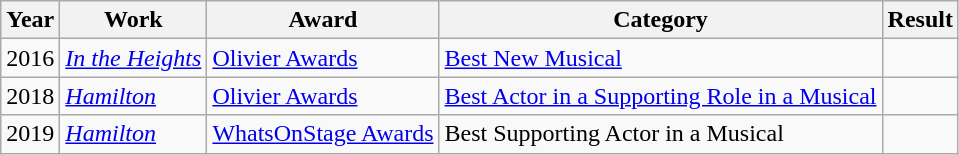<table class="wikitable sortable">
<tr>
<th>Year</th>
<th>Work</th>
<th>Award</th>
<th>Category</th>
<th>Result</th>
</tr>
<tr>
<td>2016</td>
<td><em><a href='#'>In the Heights</a></em></td>
<td><a href='#'>Olivier Awards</a></td>
<td><a href='#'>Best New Musical</a></td>
<td></td>
</tr>
<tr>
<td>2018</td>
<td><em><a href='#'>Hamilton</a></em></td>
<td><a href='#'>Olivier Awards</a></td>
<td><a href='#'>Best Actor in a Supporting Role in a Musical</a></td>
<td></td>
</tr>
<tr>
<td>2019</td>
<td><em><a href='#'>Hamilton</a></em></td>
<td><a href='#'>WhatsOnStage Awards</a></td>
<td>Best Supporting Actor in a Musical</td>
<td></td>
</tr>
</table>
